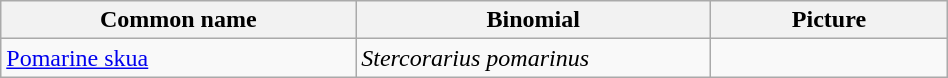<table width=50% class="wikitable">
<tr>
<th width=30%>Common name</th>
<th width=30%>Binomial</th>
<th width=20%>Picture</th>
</tr>
<tr>
<td><a href='#'>Pomarine skua</a></td>
<td><em>Stercorarius pomarinus</em></td>
<td></td>
</tr>
</table>
